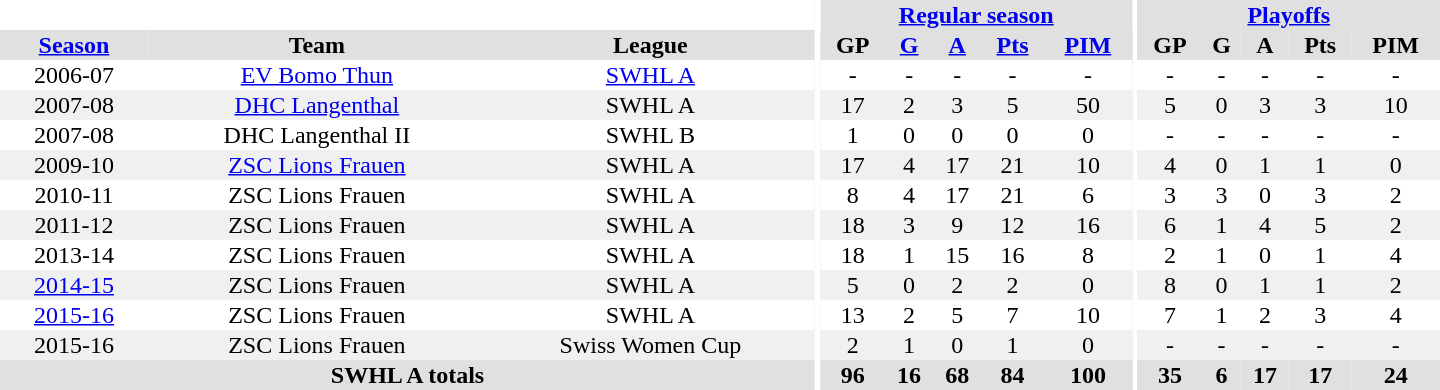<table border="0" cellpadding="1" cellspacing="0" style="text-align:center; width:60em">
<tr bgcolor="#e0e0e0">
<th colspan="3" bgcolor="#ffffff"></th>
<th rowspan="99" bgcolor="#ffffff"></th>
<th colspan="5"><a href='#'>Regular season</a></th>
<th rowspan="99" bgcolor="#ffffff"></th>
<th colspan="5"><a href='#'>Playoffs</a></th>
</tr>
<tr bgcolor="#e0e0e0">
<th><a href='#'>Season</a></th>
<th>Team</th>
<th>League</th>
<th>GP</th>
<th><a href='#'>G</a></th>
<th><a href='#'>A</a></th>
<th><a href='#'>Pts</a></th>
<th><a href='#'>PIM</a></th>
<th>GP</th>
<th>G</th>
<th>A</th>
<th>Pts</th>
<th>PIM</th>
</tr>
<tr>
<td>2006-07</td>
<td><a href='#'>EV Bomo Thun</a></td>
<td><a href='#'>SWHL A</a></td>
<td>-</td>
<td>-</td>
<td>-</td>
<td>-</td>
<td>-</td>
<td>-</td>
<td>-</td>
<td>-</td>
<td>-</td>
<td>-</td>
</tr>
<tr bgcolor="#f0f0f0">
<td>2007-08</td>
<td><a href='#'>DHC Langenthal</a></td>
<td>SWHL A</td>
<td>17</td>
<td>2</td>
<td>3</td>
<td>5</td>
<td>50</td>
<td>5</td>
<td>0</td>
<td>3</td>
<td>3</td>
<td>10</td>
</tr>
<tr>
<td>2007-08</td>
<td>DHC Langenthal II</td>
<td>SWHL B</td>
<td>1</td>
<td>0</td>
<td>0</td>
<td>0</td>
<td>0</td>
<td>-</td>
<td>-</td>
<td>-</td>
<td>-</td>
<td>-</td>
</tr>
<tr bgcolor="#f0f0f0">
<td>2009-10</td>
<td><a href='#'>ZSC Lions Frauen</a></td>
<td>SWHL A</td>
<td>17</td>
<td>4</td>
<td>17</td>
<td>21</td>
<td>10</td>
<td>4</td>
<td>0</td>
<td>1</td>
<td>1</td>
<td>0</td>
</tr>
<tr>
<td>2010-11</td>
<td>ZSC Lions Frauen</td>
<td>SWHL A</td>
<td>8</td>
<td>4</td>
<td>17</td>
<td>21</td>
<td>6</td>
<td>3</td>
<td>3</td>
<td>0</td>
<td>3</td>
<td>2</td>
</tr>
<tr bgcolor="#f0f0f0">
<td>2011-12</td>
<td>ZSC Lions Frauen</td>
<td>SWHL A</td>
<td>18</td>
<td>3</td>
<td>9</td>
<td>12</td>
<td>16</td>
<td>6</td>
<td>1</td>
<td>4</td>
<td>5</td>
<td>2</td>
</tr>
<tr>
<td>2013-14</td>
<td>ZSC Lions Frauen</td>
<td>SWHL A</td>
<td>18</td>
<td>1</td>
<td>15</td>
<td>16</td>
<td>8</td>
<td>2</td>
<td>1</td>
<td>0</td>
<td>1</td>
<td>4</td>
</tr>
<tr bgcolor="#f0f0f0">
<td><a href='#'>2014-15</a></td>
<td>ZSC Lions Frauen</td>
<td>SWHL A</td>
<td>5</td>
<td>0</td>
<td>2</td>
<td>2</td>
<td>0</td>
<td>8</td>
<td>0</td>
<td>1</td>
<td>1</td>
<td>2</td>
</tr>
<tr>
<td><a href='#'>2015-16</a></td>
<td>ZSC Lions Frauen</td>
<td>SWHL A</td>
<td>13</td>
<td>2</td>
<td>5</td>
<td>7</td>
<td>10</td>
<td>7</td>
<td>1</td>
<td>2</td>
<td>3</td>
<td>4</td>
</tr>
<tr bgcolor="#f0f0f0">
<td>2015-16</td>
<td>ZSC Lions Frauen</td>
<td>Swiss Women Cup</td>
<td>2</td>
<td>1</td>
<td>0</td>
<td>1</td>
<td>0</td>
<td>-</td>
<td>-</td>
<td>-</td>
<td>-</td>
<td>-</td>
</tr>
<tr bgcolor="#e0e0e0">
<th colspan="3">SWHL A totals</th>
<th>96</th>
<th>16</th>
<th>68</th>
<th>84</th>
<th>100</th>
<th>35</th>
<th>6</th>
<th>17</th>
<th>17</th>
<th>24</th>
</tr>
</table>
